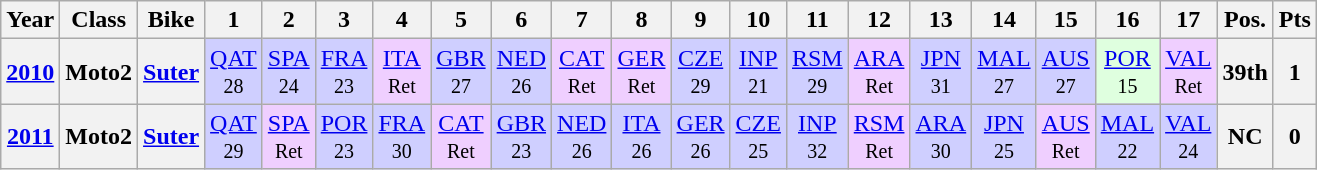<table class="wikitable" style="text-align:center">
<tr>
<th>Year</th>
<th>Class</th>
<th>Bike</th>
<th>1</th>
<th>2</th>
<th>3</th>
<th>4</th>
<th>5</th>
<th>6</th>
<th>7</th>
<th>8</th>
<th>9</th>
<th>10</th>
<th>11</th>
<th>12</th>
<th>13</th>
<th>14</th>
<th>15</th>
<th>16</th>
<th>17</th>
<th>Pos.</th>
<th>Pts</th>
</tr>
<tr>
<th><a href='#'>2010</a></th>
<th>Moto2</th>
<th><a href='#'>Suter</a></th>
<td style="background:#CFCFFF;"><a href='#'>QAT</a><br><small>28</small></td>
<td style="background:#CFCFFF;"><a href='#'>SPA</a><br><small>24</small></td>
<td style="background:#CFCFFF;"><a href='#'>FRA</a><br><small>23</small></td>
<td style="background:#EFCFFF;"><a href='#'>ITA</a><br><small>Ret</small></td>
<td style="background:#CFCFFF;"><a href='#'>GBR</a><br><small>27</small></td>
<td style="background:#CFCFFF;"><a href='#'>NED</a><br><small>26</small></td>
<td style="background:#EFCFFF;"><a href='#'>CAT</a><br><small>Ret</small></td>
<td style="background:#EFCFFF;"><a href='#'>GER</a><br><small>Ret</small></td>
<td style="background:#CFCFFF;"><a href='#'>CZE</a><br><small>29</small></td>
<td style="background:#CFCFFF;"><a href='#'>INP</a><br><small>21</small></td>
<td style="background:#CFCFFF;"><a href='#'>RSM</a><br><small>29</small></td>
<td style="background:#EFCFFF;"><a href='#'>ARA</a><br><small>Ret</small></td>
<td style="background:#CFCFFF;"><a href='#'>JPN</a><br><small>31</small></td>
<td style="background:#CFCFFF;"><a href='#'>MAL</a><br><small>27</small></td>
<td style="background:#CFCFFF;"><a href='#'>AUS</a><br><small>27</small></td>
<td style="background:#DFFFDF;"><a href='#'>POR</a><br><small>15</small></td>
<td style="background:#EFCFFF;"><a href='#'>VAL</a><br><small>Ret</small></td>
<th>39th</th>
<th>1</th>
</tr>
<tr>
<th><a href='#'>2011</a></th>
<th>Moto2</th>
<th><a href='#'>Suter</a></th>
<td style="background:#CFCFFF;"><a href='#'>QAT</a><br><small>29</small></td>
<td style="background:#EFCFFF;"><a href='#'>SPA</a><br><small>Ret</small></td>
<td style="background:#CFCFFF;"><a href='#'>POR</a><br><small>23</small></td>
<td style="background:#CFCFFF;"><a href='#'>FRA</a><br><small>30</small></td>
<td style="background:#EFCFFF;"><a href='#'>CAT</a><br><small>Ret</small></td>
<td style="background:#CFCFFF;"><a href='#'>GBR</a><br><small>23</small></td>
<td style="background:#CFCFFF;"><a href='#'>NED</a><br><small>26</small></td>
<td style="background:#CFCFFF;"><a href='#'>ITA</a><br><small>26</small></td>
<td style="background:#CFCFFF;"><a href='#'>GER</a><br><small>26</small></td>
<td style="background:#CFCFFF;"><a href='#'>CZE</a><br><small>25</small></td>
<td style="background:#CFCFFF;"><a href='#'>INP</a><br><small>32</small></td>
<td style="background:#EFCFFF;"><a href='#'>RSM</a><br><small>Ret</small></td>
<td style="background:#CFCFFF;"><a href='#'>ARA</a><br><small>30</small></td>
<td style="background:#CFCFFF;"><a href='#'>JPN</a><br><small>25</small></td>
<td style="background:#EFCFFF;"><a href='#'>AUS</a><br><small>Ret</small></td>
<td style="background:#CFCFFF;"><a href='#'>MAL</a><br><small>22</small></td>
<td style="background:#CFCFFF;"><a href='#'>VAL</a><br><small>24</small></td>
<th>NC</th>
<th>0</th>
</tr>
</table>
